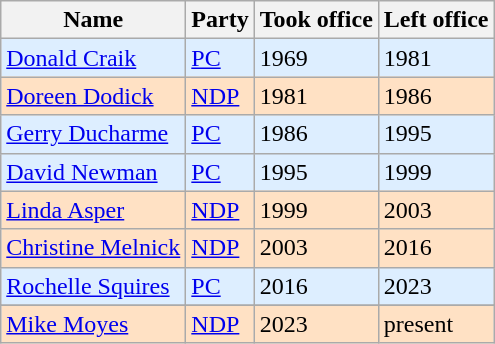<table class="wikitable">
<tr>
<th>Name</th>
<th>Party</th>
<th>Took office</th>
<th>Left office</th>
</tr>
<tr bgcolor=#DDEEFF>
<td><a href='#'>Donald Craik</a></td>
<td><a href='#'>PC</a></td>
<td>1969</td>
<td>1981</td>
</tr>
<tr bgcolor=#FFE1C4>
<td><a href='#'>Doreen Dodick</a></td>
<td><a href='#'>NDP</a></td>
<td>1981</td>
<td>1986</td>
</tr>
<tr bgcolor=#DDEEFF>
<td><a href='#'>Gerry Ducharme</a></td>
<td><a href='#'>PC</a></td>
<td>1986</td>
<td>1995</td>
</tr>
<tr bgcolor=#DDEEFF>
<td><a href='#'>David Newman</a></td>
<td><a href='#'>PC</a></td>
<td>1995</td>
<td>1999</td>
</tr>
<tr bgcolor=#FFE1C4>
<td><a href='#'>Linda Asper</a></td>
<td><a href='#'>NDP</a></td>
<td>1999</td>
<td>2003</td>
</tr>
<tr bgcolor=#FFE1C4>
<td><a href='#'>Christine Melnick</a></td>
<td><a href='#'>NDP</a></td>
<td>2003</td>
<td>2016</td>
</tr>
<tr bgcolor=#DDEEFF>
<td><a href='#'>Rochelle Squires</a></td>
<td><a href='#'>PC</a></td>
<td>2016</td>
<td>2023</td>
</tr>
<tr>
</tr>
<tr bgcolor=#FFE1C4>
<td><a href='#'>Mike Moyes</a></td>
<td><a href='#'>NDP</a></td>
<td>2023</td>
<td>present</td>
</tr>
</table>
